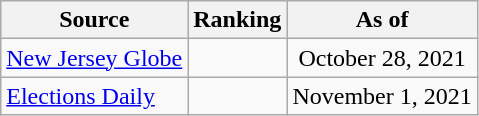<table class="wikitable" style="text-align:center">
<tr>
<th>Source</th>
<th>Ranking</th>
<th>As of</th>
</tr>
<tr>
<td align=left><a href='#'>New Jersey Globe</a></td>
<td></td>
<td>October 28, 2021</td>
</tr>
<tr>
<td align=left><a href='#'>Elections Daily</a></td>
<td></td>
<td>November 1, 2021</td>
</tr>
</table>
